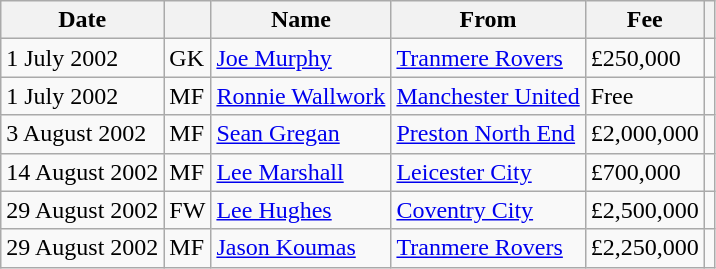<table class="wikitable">
<tr>
<th scope=col>Date</th>
<th scope=col></th>
<th scope=col>Name</th>
<th scope=col>From</th>
<th scope=col>Fee</th>
<th scope=col></th>
</tr>
<tr>
<td>1 July 2002</td>
<td>GK</td>
<td><a href='#'>Joe Murphy</a></td>
<td><a href='#'>Tranmere Rovers</a></td>
<td>£250,000</td>
<td></td>
</tr>
<tr>
<td>1 July 2002</td>
<td>MF</td>
<td><a href='#'>Ronnie Wallwork</a></td>
<td><a href='#'>Manchester United</a></td>
<td>Free</td>
<td></td>
</tr>
<tr>
<td>3 August 2002</td>
<td>MF</td>
<td><a href='#'>Sean Gregan</a></td>
<td><a href='#'>Preston North End</a></td>
<td>£2,000,000</td>
<td></td>
</tr>
<tr>
<td>14 August 2002</td>
<td>MF</td>
<td><a href='#'>Lee Marshall</a></td>
<td><a href='#'>Leicester City</a></td>
<td>£700,000</td>
<td></td>
</tr>
<tr>
<td>29 August 2002</td>
<td>FW</td>
<td><a href='#'>Lee Hughes</a></td>
<td><a href='#'>Coventry City</a></td>
<td>£2,500,000</td>
<td></td>
</tr>
<tr>
<td>29 August 2002</td>
<td>MF</td>
<td><a href='#'>Jason Koumas</a></td>
<td><a href='#'>Tranmere Rovers</a></td>
<td>£2,250,000</td>
<td></td>
</tr>
</table>
